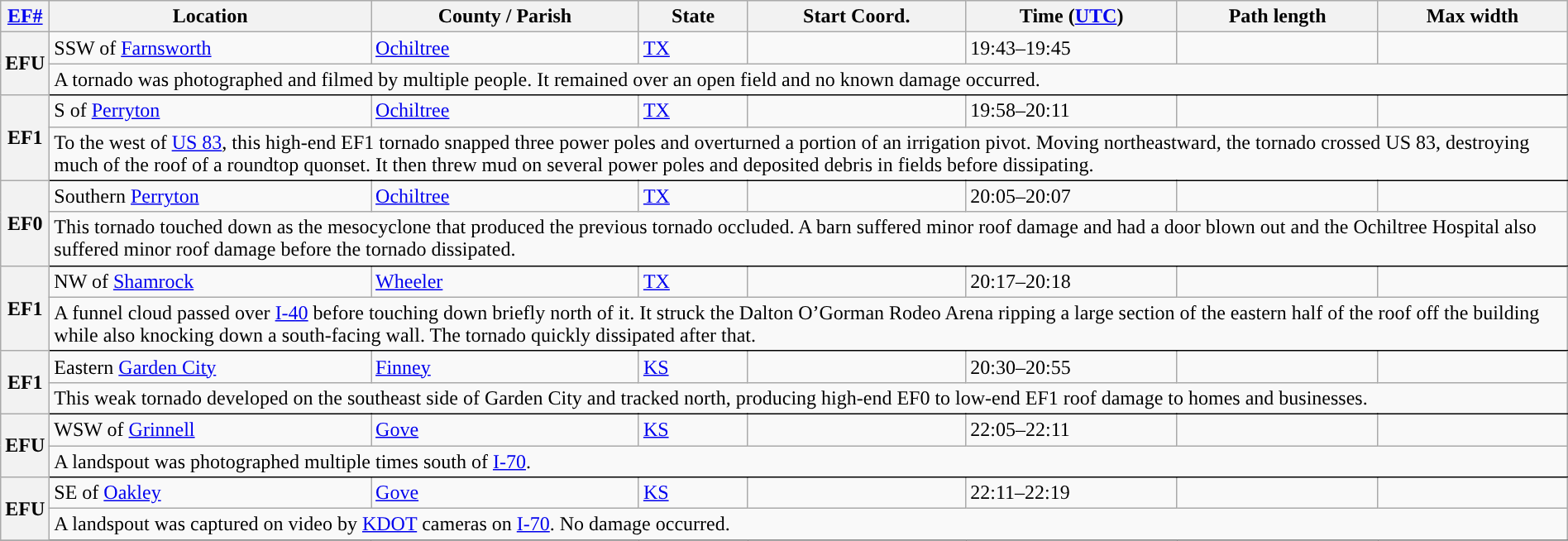<table class="wikitable sortable" style="width:100%;">
<tr>
<th scope="col" width="2%" align="center"><a href='#'>EF#</a></th>
<th scope="col" align="center" class="unsortable">Location</th>
<th scope="col" align="center" class="unsortable">County / Parish</th>
<th scope="col" align="center">State</th>
<th scope="col" align="center">Start Coord.</th>
<th scope="col" align="center">Time (<a href='#'>UTC</a>)</th>
<th scope="col" align="center">Path length</th>
<th scope="col" align="center">Max width</th>
</tr>
<tr>
<th scope="row" rowspan="2" style="background-color:#">EFU</th>
<td>SSW of <a href='#'>Farnsworth</a></td>
<td><a href='#'>Ochiltree</a></td>
<td><a href='#'>TX</a></td>
<td></td>
<td>19:43–19:45</td>
<td></td>
<td></td>
</tr>
<tr class="expand-child">
<td colspan="8" style=" border-bottom: 1px solid black;">A tornado was photographed and filmed by multiple people. It remained over an open field and no known damage occurred.</td>
</tr>
<tr>
<th scope="row" rowspan="2" style="background-color:#">EF1</th>
<td>S of <a href='#'>Perryton</a></td>
<td><a href='#'>Ochiltree</a></td>
<td><a href='#'>TX</a></td>
<td></td>
<td>19:58–20:11</td>
<td></td>
<td></td>
</tr>
<tr class="expand-child">
<td colspan="8" style=" border-bottom: 1px solid black;">To the west of <a href='#'>US 83</a>, this high-end EF1 tornado snapped three power poles and overturned a portion of an irrigation pivot. Moving northeastward, the tornado crossed US 83, destroying much of the roof of a roundtop quonset. It then threw mud on several power poles and deposited debris in fields before dissipating.</td>
</tr>
<tr>
<th scope="row" rowspan="2" style="background-color:#">EF0</th>
<td>Southern <a href='#'>Perryton</a></td>
<td><a href='#'>Ochiltree</a></td>
<td><a href='#'>TX</a></td>
<td></td>
<td>20:05–20:07</td>
<td></td>
<td></td>
</tr>
<tr class="expand-child">
<td colspan="8" style=" border-bottom: 1px solid black;">This tornado touched down as the mesocyclone that produced the previous tornado occluded. A barn suffered minor roof damage and had a door blown out and the Ochiltree Hospital also suffered minor roof damage before the tornado dissipated.</td>
</tr>
<tr>
<th scope="row" rowspan="2" style="background-color:#">EF1</th>
<td>NW of <a href='#'>Shamrock</a></td>
<td><a href='#'>Wheeler</a></td>
<td><a href='#'>TX</a></td>
<td></td>
<td>20:17–20:18</td>
<td></td>
<td></td>
</tr>
<tr class="expand-child">
<td colspan="8" style=" border-bottom: 1px solid black;">A funnel cloud passed over <a href='#'>I-40</a> before touching down briefly north of it. It struck the Dalton O’Gorman Rodeo Arena ripping a large section of the eastern half of the roof off the building while also knocking down a south-facing wall. The tornado quickly dissipated after that.</td>
</tr>
<tr>
<th scope="row" rowspan="2" style="background-color:#">EF1</th>
<td>Eastern <a href='#'>Garden City</a></td>
<td><a href='#'>Finney</a></td>
<td><a href='#'>KS</a></td>
<td></td>
<td>20:30–20:55</td>
<td></td>
<td></td>
</tr>
<tr class="expand-child">
<td colspan="8" style=" border-bottom: 1px solid black;">This weak tornado developed on the southeast side of Garden City and tracked north, producing high-end EF0 to low-end EF1 roof damage to homes and businesses.</td>
</tr>
<tr>
<th scope="row" rowspan="2" style="background-color:#">EFU</th>
<td>WSW of <a href='#'>Grinnell</a></td>
<td><a href='#'>Gove</a></td>
<td><a href='#'>KS</a></td>
<td></td>
<td>22:05–22:11</td>
<td></td>
<td></td>
</tr>
<tr class="expand-child">
<td colspan="8" style=" border-bottom: 1px solid black;">A landspout was photographed multiple times south of <a href='#'>I-70</a>.</td>
</tr>
<tr>
<th scope="row" rowspan="2" style="background-color:#">EFU</th>
<td>SE of <a href='#'>Oakley</a></td>
<td><a href='#'>Gove</a></td>
<td><a href='#'>KS</a></td>
<td></td>
<td>22:11–22:19</td>
<td></td>
<td></td>
</tr>
<tr class="expand-child">
<td colspan="8" style=" border-bottom: 1px solid black;">A landspout was captured on video by <a href='#'>KDOT</a> cameras on <a href='#'>I-70</a>. No damage occurred.</td>
</tr>
<tr>
</tr>
</table>
